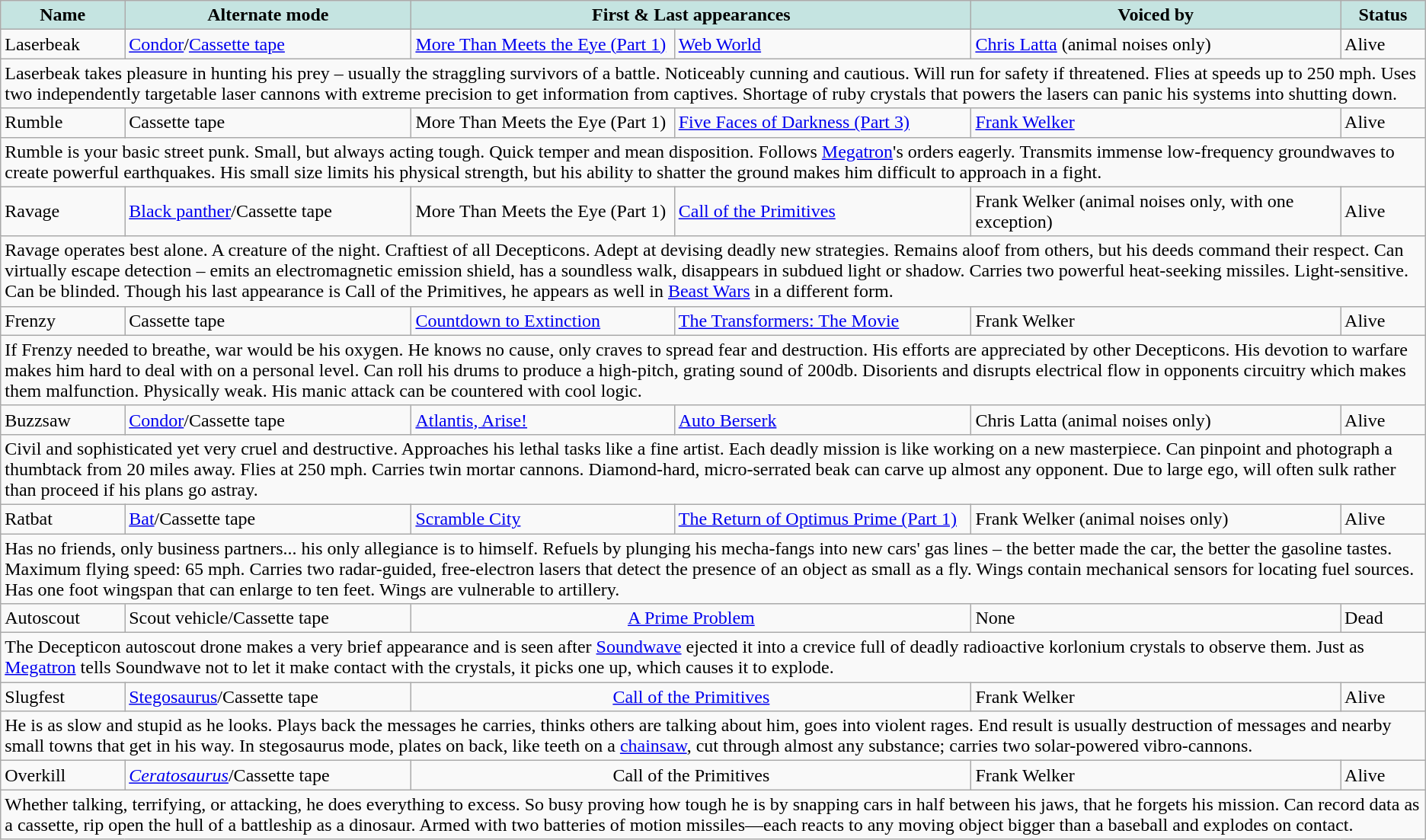<table class="wikitable">
<tr>
<th style="background-color: #C5E4E1">Name</th>
<th style="background-color: #C5E4E1">Alternate mode</th>
<th colspan="2" align="center" style="background-color: #C5E4E1">First & Last appearances</th>
<th style="background-color: #C5E4E1">Voiced by</th>
<th style="background-color: #C5E4E1">Status</th>
</tr>
<tr>
<td>Laserbeak</td>
<td><a href='#'>Condor</a>/<a href='#'>Cassette tape</a></td>
<td><a href='#'>More Than Meets the Eye (Part 1)</a></td>
<td><a href='#'>Web World</a></td>
<td><a href='#'>Chris Latta</a> (animal noises only)</td>
<td>Alive</td>
</tr>
<tr>
<td colspan="6" valign="top">Laserbeak takes pleasure in hunting his prey – usually the straggling survivors of a battle. Noticeably cunning and cautious. Will run for safety if threatened. Flies at speeds up to 250 mph. Uses two independently targetable laser cannons with extreme precision to get information from captives. Shortage of ruby crystals that powers the lasers can panic his systems into shutting down.</td>
</tr>
<tr>
<td>Rumble</td>
<td>Cassette tape</td>
<td>More Than Meets the Eye (Part 1)</td>
<td><a href='#'>Five Faces of Darkness (Part 3)</a></td>
<td><a href='#'>Frank Welker</a></td>
<td>Alive</td>
</tr>
<tr>
<td colspan="6" valign="top">Rumble is your basic street punk. Small, but always acting tough. Quick temper and mean disposition. Follows <a href='#'>Megatron</a>'s orders eagerly. Transmits immense low-frequency groundwaves to create powerful earthquakes. His small size limits his physical strength, but his ability to shatter the ground makes him difficult to approach in a fight.</td>
</tr>
<tr>
<td>Ravage</td>
<td><a href='#'>Black panther</a>/Cassette tape</td>
<td>More Than Meets the Eye (Part 1)</td>
<td><a href='#'>Call of the Primitives</a></td>
<td>Frank Welker (animal noises only, with one exception)</td>
<td>Alive</td>
</tr>
<tr>
<td colspan="6" valign="top">Ravage operates best alone. A creature of the night. Craftiest of all Decepticons. Adept at devising deadly new strategies. Remains aloof from others, but his deeds command their respect. Can virtually escape detection – emits an electromagnetic emission shield, has a soundless walk, disappears in subdued light or shadow. Carries two powerful heat-seeking missiles. Light-sensitive. Can be blinded. Though his last appearance is Call of the Primitives, he appears as well in <a href='#'>Beast Wars</a> in a different form.</td>
</tr>
<tr>
<td>Frenzy</td>
<td>Cassette tape</td>
<td><a href='#'>Countdown to Extinction</a></td>
<td><a href='#'>The Transformers: The Movie</a></td>
<td>Frank Welker</td>
<td>Alive</td>
</tr>
<tr>
<td colspan="6" valign="top">If Frenzy needed to breathe, war would be his oxygen. He knows no cause, only craves to spread fear and destruction. His efforts are appreciated by other Decepticons. His devotion to warfare makes him hard to deal with on a personal level. Can roll his drums to produce a high-pitch, grating sound of 200db. Disorients and disrupts electrical flow in opponents circuitry which makes them malfunction. Physically weak. His manic attack can be countered with cool logic.</td>
</tr>
<tr>
<td>Buzzsaw</td>
<td><a href='#'>Condor</a>/Cassette tape</td>
<td><a href='#'>Atlantis, Arise!</a></td>
<td><a href='#'>Auto Berserk</a></td>
<td>Chris Latta (animal noises only)</td>
<td>Alive</td>
</tr>
<tr>
<td colspan="6" valign="top">Civil and sophisticated yet very cruel and destructive. Approaches his lethal tasks like a fine artist. Each deadly mission is like working on a new masterpiece. Can pinpoint and photograph a thumbtack from 20 miles away. Flies at 250 mph. Carries twin mortar cannons. Diamond-hard, micro-serrated beak can carve up almost any opponent. Due to large ego, will often sulk rather than proceed if his plans go astray.</td>
</tr>
<tr>
<td>Ratbat</td>
<td><a href='#'>Bat</a>/Cassette tape</td>
<td><a href='#'>Scramble City</a></td>
<td><a href='#'>The Return of Optimus Prime (Part 1)</a></td>
<td>Frank Welker (animal noises only)</td>
<td>Alive</td>
</tr>
<tr>
<td colspan="6" valign="top">Has no friends, only business partners... his only allegiance is to himself. Refuels by plunging his mecha-fangs into new cars' gas lines – the better made the car, the better the gasoline tastes. Maximum flying speed: 65 mph. Carries two radar-guided, free-electron lasers that detect the presence of an object as small as a fly. Wings contain mechanical sensors for locating fuel sources. Has one foot wingspan that can enlarge to ten feet. Wings are vulnerable to artillery.</td>
</tr>
<tr>
<td>Autoscout</td>
<td>Scout vehicle/Cassette tape</td>
<td colspan="2" align="center"><a href='#'>A Prime Problem</a></td>
<td>None</td>
<td>Dead</td>
</tr>
<tr>
<td colspan="6" valign="top">The Decepticon autoscout drone makes a very brief appearance and is seen after <a href='#'>Soundwave</a> ejected it into a crevice full of deadly radioactive korlonium crystals to observe them. Just as <a href='#'>Megatron</a> tells Soundwave not to let it make contact with the crystals, it picks one up, which causes it to explode.</td>
</tr>
<tr>
<td>Slugfest</td>
<td><a href='#'>Stegosaurus</a>/Cassette tape</td>
<td colspan="2" align="center"><a href='#'>Call of the Primitives</a></td>
<td>Frank Welker</td>
<td>Alive</td>
</tr>
<tr>
<td colspan="6" valign="top">He is as slow and stupid as he looks. Plays back the messages he carries, thinks others are talking about him, goes into violent rages. End result is usually destruction of messages and nearby small towns that get in his way. In stegosaurus mode, plates on back, like teeth on a <a href='#'>chainsaw</a>, cut through almost any substance; carries two solar-powered vibro-cannons.</td>
</tr>
<tr>
<td>Overkill</td>
<td><em><a href='#'>Ceratosaurus</a></em>/Cassette tape</td>
<td colspan="2" align="center">Call of the Primitives</td>
<td>Frank Welker</td>
<td>Alive</td>
</tr>
<tr>
<td colspan="6" valign="top">Whether talking, terrifying, or attacking, he does everything to excess. So busy proving how tough he is by snapping cars in half between his jaws, that he forgets his mission. Can record data as a cassette, rip open the hull of a battleship as a dinosaur. Armed with two batteries of motion missiles—each reacts to any moving object bigger than a baseball and explodes on contact.</td>
</tr>
</table>
